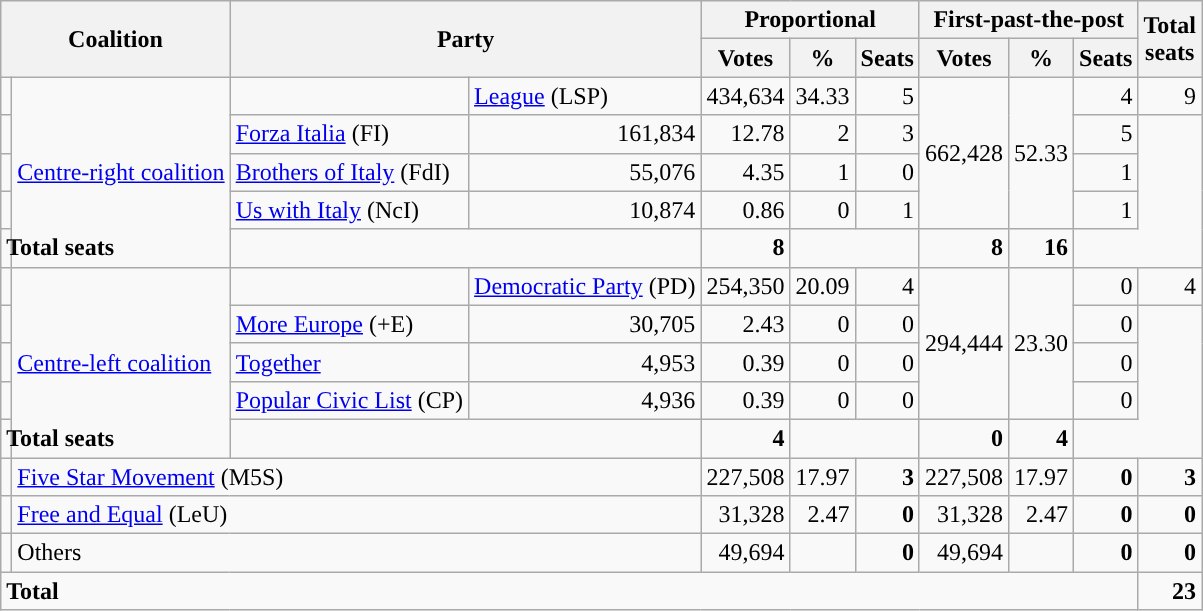<table class="wikitable" style="text-align:right">
<tr>
<th colspan="2" rowspan="2">Coalition</th>
<th colspan=2 rowspan=2>Party</th>
<th colspan="3" style="text-align:center; vertical-align:top;">Proportional</th>
<th colspan="3" style="text-align:center; vertical-align:top;">First-past-the-post</th>
<th style="text-align:center;" rowspan="2">Total<br>seats</th>
</tr>
<tr>
<th style="text-align:center; vertical-align:bottom;">Votes</th>
<th style="text-align:center; vertical-align:bottom;">%</th>
<th style="text-align:center; vertical-align:bottom;">Seats</th>
<th style="text-align:center; vertical-align:bottom;">Votes</th>
<th style="text-align:center; vertical-align:bottom;">%</th>
<th style="text-align:center; vertical-align:bottom;">Seats</th>
</tr>
<tr>
<td></td>
<td style="text-align:left;" rowspan="5"><a href='#'>Centre-right coalition</a></td>
<td></td>
<td align=left><a href='#'>League</a> (LSP)</td>
<td>434,634</td>
<td>34.33</td>
<td>5</td>
<td rowspan="4">662,428</td>
<td rowspan="4">52.33</td>
<td>4</td>
<td>9</td>
</tr>
<tr>
<td></td>
<td align=left><a href='#'>Forza Italia</a> (FI)</td>
<td>161,834</td>
<td>12.78</td>
<td>2</td>
<td>3</td>
<td>5</td>
</tr>
<tr>
<td></td>
<td align=left><a href='#'>Brothers of Italy</a> (FdI)</td>
<td>55,076</td>
<td>4.35</td>
<td>1</td>
<td>0</td>
<td>1</td>
</tr>
<tr>
<td></td>
<td align=left><a href='#'>Us with Italy</a> (NcI)</td>
<td>10,874</td>
<td>0.86</td>
<td>0</td>
<td>1</td>
<td>1</td>
</tr>
<tr>
<td colspan="4" style="text-align:left;"><strong>Total seats</strong></td>
<td><strong>8</strong></td>
<td colspan="2"></td>
<td><strong>8</strong></td>
<td><strong>16</strong></td>
</tr>
<tr>
<td></td>
<td rowspan=5 style="text-align:left;"><a href='#'>Centre-left coalition</a></td>
<td></td>
<td style="text-align:left;"><a href='#'>Democratic Party</a> (PD)</td>
<td>254,350</td>
<td>20.09</td>
<td>4</td>
<td rowspan="4">294,444</td>
<td rowspan="4">23.30</td>
<td>0</td>
<td>4</td>
</tr>
<tr>
<td></td>
<td style="text-align:left;"><a href='#'>More Europe</a> (+E)</td>
<td>30,705</td>
<td>2.43</td>
<td>0</td>
<td>0</td>
<td>0</td>
</tr>
<tr>
<td></td>
<td style="text-align:left;"><a href='#'>Together</a></td>
<td>4,953</td>
<td>0.39</td>
<td>0</td>
<td>0</td>
<td>0</td>
</tr>
<tr>
<td></td>
<td style="text-align:left;"><a href='#'>Popular Civic List</a> (CP)</td>
<td>4,936</td>
<td>0.39</td>
<td>0</td>
<td>0</td>
<td>0</td>
</tr>
<tr>
<td colspan="4" style="text-align:left;"><strong>Total seats</strong></td>
<td><strong>4</strong></td>
<td colspan="2"></td>
<td><strong>0</strong></td>
<td><strong>4</strong></td>
</tr>
<tr>
<td style="background:"></td>
<td colspan="3" style="text-align:left;"><a href='#'>Five Star Movement</a> (M5S)</td>
<td>227,508</td>
<td>17.97</td>
<td><strong>3</strong></td>
<td>227,508</td>
<td>17.97</td>
<td><strong>0</strong></td>
<td><strong>3</strong></td>
</tr>
<tr>
<td style="background:"></td>
<td colspan="3" style="text-align:left;"><a href='#'>Free and Equal</a> (LeU)</td>
<td>31,328</td>
<td>2.47</td>
<td><strong>0</strong></td>
<td>31,328</td>
<td>2.47</td>
<td><strong>0</strong></td>
<td><strong>0</strong></td>
</tr>
<tr>
<td></td>
<td colspan="3" style="text-align:left;">Others</td>
<td>49,694</td>
<td></td>
<td><strong>0</strong></td>
<td>49,694</td>
<td></td>
<td><strong>0</strong></td>
<td><strong>0</strong></td>
</tr>
<tr>
<td colspan="10" style="text-align:left;"><strong>Total</strong></td>
<td><strong>23</strong></td>
</tr>
</table>
